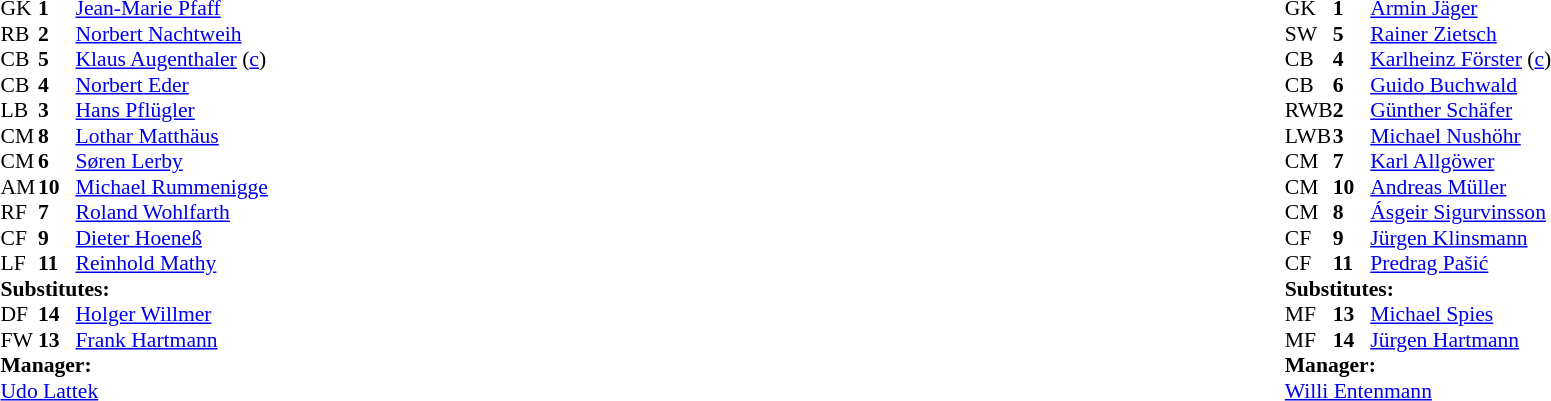<table width="100%">
<tr>
<td valign="top" width="40%"><br><table style="font-size:90%" cellspacing="0" cellpadding="0">
<tr>
<th width=25></th>
<th width=25></th>
</tr>
<tr>
<td>GK</td>
<td><strong>1</strong></td>
<td> <a href='#'>Jean-Marie Pfaff</a></td>
</tr>
<tr>
<td>RB</td>
<td><strong>2</strong></td>
<td> <a href='#'>Norbert Nachtweih</a></td>
</tr>
<tr>
<td>CB</td>
<td><strong>5</strong></td>
<td> <a href='#'>Klaus Augenthaler</a> (<a href='#'>c</a>)</td>
<td></td>
</tr>
<tr>
<td>CB</td>
<td><strong>4</strong></td>
<td> <a href='#'>Norbert Eder</a></td>
</tr>
<tr>
<td>LB</td>
<td><strong>3</strong></td>
<td> <a href='#'>Hans Pflügler</a></td>
</tr>
<tr>
<td>CM</td>
<td><strong>8</strong></td>
<td> <a href='#'>Lothar Matthäus</a></td>
</tr>
<tr>
<td>CM</td>
<td><strong>6</strong></td>
<td> <a href='#'>Søren Lerby</a></td>
<td></td>
</tr>
<tr>
<td>AM</td>
<td><strong>10</strong></td>
<td> <a href='#'>Michael Rummenigge</a></td>
<td></td>
<td></td>
</tr>
<tr>
<td>RF</td>
<td><strong>7</strong></td>
<td> <a href='#'>Roland Wohlfarth</a></td>
<td></td>
<td></td>
</tr>
<tr>
<td>CF</td>
<td><strong>9</strong></td>
<td> <a href='#'>Dieter Hoeneß</a></td>
</tr>
<tr>
<td>LF</td>
<td><strong>11</strong></td>
<td> <a href='#'>Reinhold Mathy</a></td>
</tr>
<tr>
<td colspan=3><strong>Substitutes:</strong></td>
</tr>
<tr>
<td>DF</td>
<td><strong>14</strong></td>
<td> <a href='#'>Holger Willmer</a></td>
<td></td>
<td></td>
</tr>
<tr>
<td>FW</td>
<td><strong>13</strong></td>
<td> <a href='#'>Frank Hartmann</a></td>
<td></td>
<td></td>
</tr>
<tr>
<td colspan=3><strong>Manager:</strong></td>
</tr>
<tr>
<td colspan=3> <a href='#'>Udo Lattek</a></td>
</tr>
</table>
</td>
<td valign="top"></td>
<td valign="top" width="50%"><br><table style="font-size:90%; margin:auto" cellspacing="0" cellpadding="0">
<tr>
<th width=25></th>
<th width=25></th>
</tr>
<tr>
<td>GK</td>
<td><strong>1</strong></td>
<td> <a href='#'>Armin Jäger</a></td>
</tr>
<tr>
<td>SW</td>
<td><strong>5</strong></td>
<td> <a href='#'>Rainer Zietsch</a></td>
</tr>
<tr>
<td>CB</td>
<td><strong>4</strong></td>
<td> <a href='#'>Karlheinz Förster</a> (<a href='#'>c</a>)</td>
</tr>
<tr>
<td>CB</td>
<td><strong>6</strong></td>
<td> <a href='#'>Guido Buchwald</a></td>
</tr>
<tr>
<td>RWB</td>
<td><strong>2</strong></td>
<td> <a href='#'>Günther Schäfer</a></td>
<td></td>
</tr>
<tr>
<td>LWB</td>
<td><strong>3</strong></td>
<td> <a href='#'>Michael Nushöhr</a></td>
<td></td>
<td></td>
</tr>
<tr>
<td>CM</td>
<td><strong>7</strong></td>
<td> <a href='#'>Karl Allgöwer</a></td>
<td></td>
<td></td>
</tr>
<tr>
<td>CM</td>
<td><strong>10</strong></td>
<td> <a href='#'>Andreas Müller</a></td>
</tr>
<tr>
<td>CM</td>
<td><strong>8</strong></td>
<td> <a href='#'>Ásgeir Sigurvinsson</a></td>
</tr>
<tr>
<td>CF</td>
<td><strong>9</strong></td>
<td> <a href='#'>Jürgen Klinsmann</a></td>
<td></td>
</tr>
<tr>
<td>CF</td>
<td><strong>11</strong></td>
<td> <a href='#'>Predrag Pašić</a></td>
</tr>
<tr>
<td colspan=3><strong>Substitutes:</strong></td>
</tr>
<tr>
<td>MF</td>
<td><strong>13</strong></td>
<td> <a href='#'>Michael Spies</a></td>
<td></td>
<td></td>
</tr>
<tr>
<td>MF</td>
<td><strong>14</strong></td>
<td> <a href='#'>Jürgen Hartmann</a></td>
<td></td>
<td></td>
</tr>
<tr>
<td colspan=3><strong>Manager:</strong></td>
</tr>
<tr>
<td colspan=3> <a href='#'>Willi Entenmann</a></td>
</tr>
</table>
</td>
</tr>
</table>
